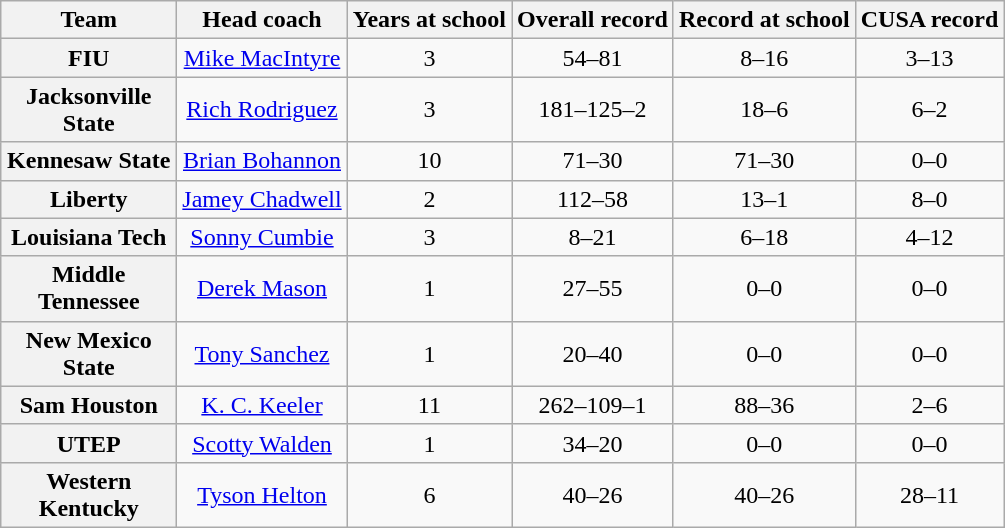<table class="wikitable sortable" style="text-align: center;">
<tr>
<th width="110">Team</th>
<th>Head coach</th>
<th>Years at school</th>
<th>Overall record</th>
<th>Record at school</th>
<th>CUSA record</th>
</tr>
<tr>
<th style=>FIU</th>
<td><a href='#'>Mike MacIntyre</a></td>
<td>3</td>
<td>54–81</td>
<td>8–16</td>
<td>3–13</td>
</tr>
<tr>
<th style=>Jacksonville State</th>
<td><a href='#'>Rich Rodriguez</a></td>
<td>3</td>
<td>181–125–2</td>
<td>18–6</td>
<td>6–2</td>
</tr>
<tr>
<th style=>Kennesaw State</th>
<td><a href='#'>Brian Bohannon</a></td>
<td>10</td>
<td>71–30</td>
<td>71–30</td>
<td>0–0</td>
</tr>
<tr>
<th style=>Liberty</th>
<td><a href='#'>Jamey Chadwell</a></td>
<td>2</td>
<td>112–58</td>
<td>13–1</td>
<td>8–0</td>
</tr>
<tr>
<th style=>Louisiana Tech</th>
<td><a href='#'>Sonny Cumbie</a></td>
<td>3</td>
<td>8–21</td>
<td>6–18</td>
<td>4–12</td>
</tr>
<tr>
<th style=>Middle Tennessee</th>
<td><a href='#'>Derek Mason</a></td>
<td>1</td>
<td>27–55</td>
<td>0–0</td>
<td>0–0</td>
</tr>
<tr>
<th style=>New Mexico State</th>
<td><a href='#'>Tony Sanchez</a></td>
<td>1</td>
<td>20–40</td>
<td>0–0</td>
<td>0–0</td>
</tr>
<tr>
<th style=>Sam Houston</th>
<td><a href='#'>K. C. Keeler</a></td>
<td>11</td>
<td>262–109–1</td>
<td>88–36</td>
<td>2–6</td>
</tr>
<tr>
<th style=>UTEP</th>
<td><a href='#'>Scotty Walden</a></td>
<td>1</td>
<td>34–20</td>
<td>0–0</td>
<td>0–0</td>
</tr>
<tr>
<th style=>Western Kentucky</th>
<td><a href='#'>Tyson Helton</a></td>
<td>6</td>
<td>40–26</td>
<td>40–26</td>
<td>28–11</td>
</tr>
</table>
